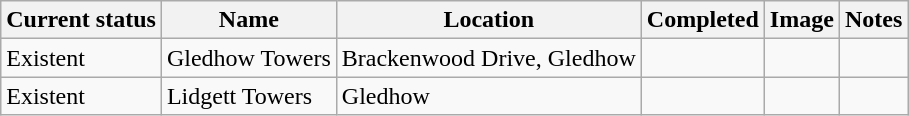<table class="wikitable sortable">
<tr>
<th>Current status</th>
<th>Name</th>
<th>Location</th>
<th>Completed</th>
<th class="unsortable">Image</th>
<th class="unsortable">Notes</th>
</tr>
<tr>
<td>Existent</td>
<td>Gledhow Towers</td>
<td>Brackenwood Drive, Gledhow</td>
<td></td>
<td></td>
<td></td>
</tr>
<tr>
<td>Existent</td>
<td>Lidgett Towers</td>
<td>Gledhow</td>
<td></td>
<td></td>
<td></td>
</tr>
</table>
